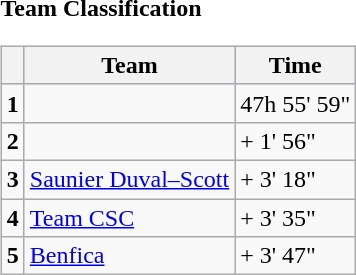<table>
<tr>
<td><strong>Team Classification</strong><br><table class="wikitable">
<tr style="background:#ccccff;">
<th></th>
<th>Team</th>
<th>Time</th>
</tr>
<tr>
<td><strong>1</strong></td>
<td></td>
<td>47h 55' 59"</td>
</tr>
<tr>
<td><strong>2</strong></td>
<td></td>
<td>+ 1' 56"</td>
</tr>
<tr>
<td><strong>3</strong></td>
<td><a href='#'>Saunier Duval–Scott</a></td>
<td>+ 3' 18"</td>
</tr>
<tr>
<td><strong>4</strong></td>
<td><a href='#'>Team CSC</a></td>
<td>+ 3' 35"</td>
</tr>
<tr>
<td><strong>5</strong></td>
<td><a href='#'>Benfica</a></td>
<td>+ 3' 47"</td>
</tr>
</table>
</td>
</tr>
</table>
